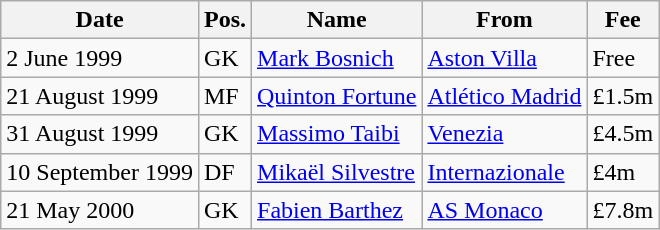<table class="wikitable">
<tr>
<th>Date</th>
<th>Pos.</th>
<th>Name</th>
<th>From</th>
<th>Fee</th>
</tr>
<tr>
<td>2 June 1999</td>
<td>GK</td>
<td> <a href='#'>Mark Bosnich</a></td>
<td> <a href='#'>Aston Villa</a></td>
<td>Free</td>
</tr>
<tr>
<td>21 August 1999</td>
<td>MF</td>
<td> <a href='#'>Quinton Fortune</a></td>
<td> <a href='#'>Atlético Madrid</a></td>
<td>£1.5m</td>
</tr>
<tr>
<td>31 August 1999</td>
<td>GK</td>
<td> <a href='#'>Massimo Taibi</a></td>
<td> <a href='#'>Venezia</a></td>
<td>£4.5m</td>
</tr>
<tr>
<td>10 September 1999</td>
<td>DF</td>
<td> <a href='#'>Mikaël Silvestre</a></td>
<td> <a href='#'>Internazionale</a></td>
<td>£4m</td>
</tr>
<tr>
<td>21 May 2000</td>
<td>GK</td>
<td> <a href='#'>Fabien Barthez</a></td>
<td> <a href='#'>AS Monaco</a></td>
<td>£7.8m</td>
</tr>
</table>
